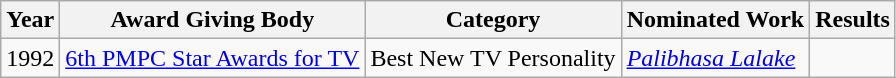<table class="wikitable plainrowheaders sortable">
<tr>
<th>Year</th>
<th>Award Giving Body</th>
<th>Category</th>
<th>Nominated Work</th>
<th>Results</th>
</tr>
<tr>
<td>1992</td>
<td><a href='#'>6th PMPC Star Awards for TV</a></td>
<td>Best New TV Personality</td>
<td><em><a href='#'>Palibhasa Lalake</a></em></td>
<td></td>
</tr>
</table>
